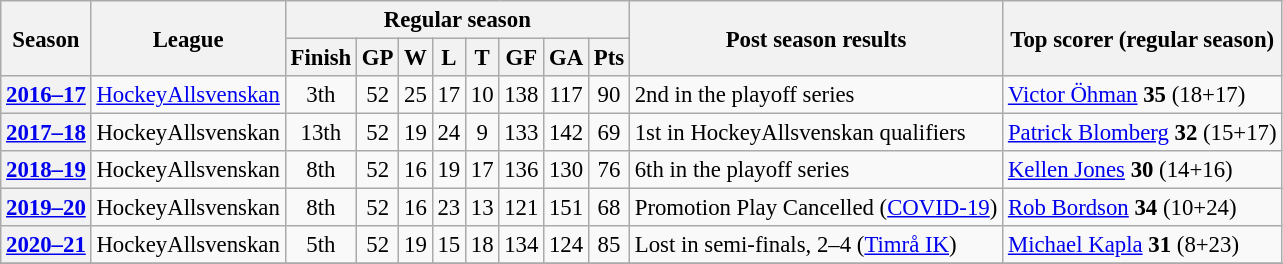<table class="wikitable" style="text-align: center; font-size: 95%">
<tr>
<th rowspan="2">Season</th>
<th rowspan="2">League</th>
<th colspan="8">Regular season</th>
<th rowspan="2">Post season results</th>
<th rowspan="2">Top scorer (regular season)</th>
</tr>
<tr>
<th>Finish</th>
<th>GP</th>
<th>W</th>
<th>L</th>
<th>T</th>
<th>GF</th>
<th>GA</th>
<th>Pts</th>
</tr>
<tr>
<th><a href='#'>2016–17</a></th>
<td><a href='#'>HockeyAllsvenskan</a></td>
<td>3th</td>
<td>52</td>
<td>25</td>
<td>17</td>
<td>10</td>
<td>138</td>
<td>117</td>
<td>90</td>
<td align="left">2nd in the playoff series</td>
<td align="left"> <a href='#'>Victor Öhman</a> <strong>35</strong> (18+17)</td>
</tr>
<tr>
<th><a href='#'>2017–18</a></th>
<td>HockeyAllsvenskan</td>
<td>13th</td>
<td>52</td>
<td>19</td>
<td>24</td>
<td>9</td>
<td>133</td>
<td>142</td>
<td>69</td>
<td align="left">1st in HockeyAllsvenskan qualifiers</td>
<td align="left"> <a href='#'>Patrick Blomberg</a> <strong>32</strong> (15+17)</td>
</tr>
<tr>
<th><a href='#'>2018–19</a></th>
<td>HockeyAllsvenskan</td>
<td>8th</td>
<td>52</td>
<td>16</td>
<td>19</td>
<td>17</td>
<td>136</td>
<td>130</td>
<td>76</td>
<td align="left">6th in the playoff series</td>
<td align="left"> <a href='#'>Kellen Jones</a> <strong>30</strong> (14+16)</td>
</tr>
<tr>
<th><a href='#'>2019–20</a></th>
<td>HockeyAllsvenskan</td>
<td>8th</td>
<td>52</td>
<td>16</td>
<td>23</td>
<td>13</td>
<td>121</td>
<td>151</td>
<td>68</td>
<td align="left">Promotion Play Cancelled (<a href='#'>COVID-19</a>)</td>
<td align="left"> <a href='#'>Rob Bordson</a> <strong>34</strong> (10+24)</td>
</tr>
<tr>
<th><a href='#'>2020–21</a></th>
<td>HockeyAllsvenskan</td>
<td>5th</td>
<td>52</td>
<td>19</td>
<td>15</td>
<td>18</td>
<td>134</td>
<td>124</td>
<td>85</td>
<td align="left">Lost in semi-finals, 2–4 (<a href='#'>Timrå IK</a>)</td>
<td align="left"> <a href='#'>Michael Kapla</a> <strong>31</strong> (8+23)</td>
</tr>
<tr>
</tr>
</table>
